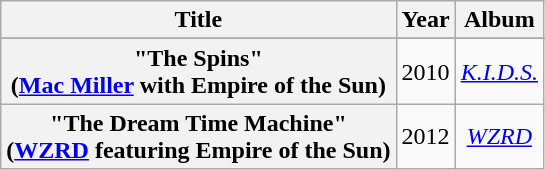<table class="wikitable plainrowheaders" style="text-align:center;">
<tr>
<th scope="col">Title</th>
<th scope="col">Year</th>
<th scope="col">Album</th>
</tr>
<tr>
</tr>
<tr>
<th scope="row">"The Spins"<br><span>(<a href='#'>Mac Miller</a> with Empire of the Sun)</span></th>
<td>2010</td>
<td><em><a href='#'>K.I.D.S.</a></em></td>
</tr>
<tr>
<th scope="row">"The Dream Time Machine"<br><span>(<a href='#'>WZRD</a> featuring Empire of the Sun)</span></th>
<td>2012</td>
<td><em><a href='#'>WZRD</a></em></td>
</tr>
</table>
